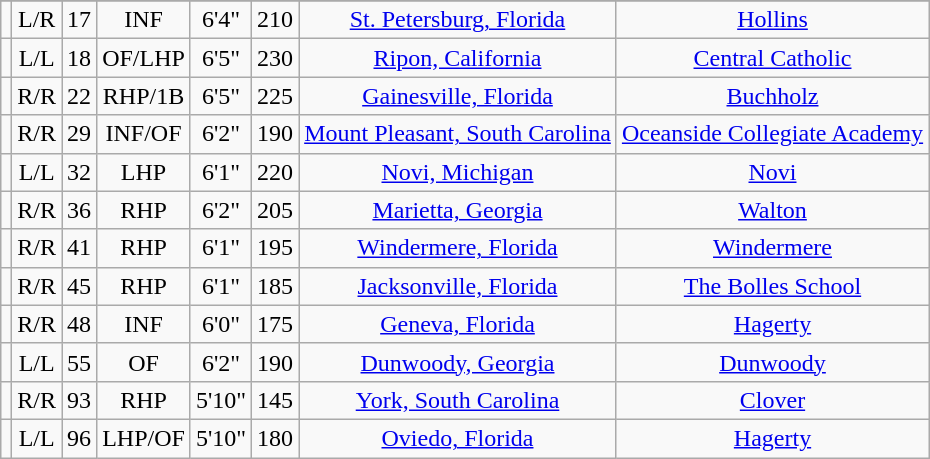<table class="wikitable sortable" border="1" style="text-align: center;">
<tr align=center>
</tr>
<tr>
<td></td>
<td>L/R</td>
<td>17</td>
<td>INF</td>
<td>6'4"</td>
<td>210</td>
<td><a href='#'>St. Petersburg, Florida</a></td>
<td><a href='#'>Hollins</a></td>
</tr>
<tr>
<td></td>
<td>L/L</td>
<td>18</td>
<td>OF/LHP</td>
<td>6'5"</td>
<td>230</td>
<td><a href='#'>Ripon, California</a></td>
<td><a href='#'>Central Catholic</a></td>
</tr>
<tr>
<td></td>
<td>R/R</td>
<td>22</td>
<td>RHP/1B</td>
<td>6'5"</td>
<td>225</td>
<td><a href='#'>Gainesville, Florida</a></td>
<td><a href='#'>Buchholz</a></td>
</tr>
<tr>
<td></td>
<td>R/R</td>
<td>29</td>
<td>INF/OF</td>
<td>6'2"</td>
<td>190</td>
<td><a href='#'>Mount Pleasant, South Carolina</a></td>
<td><a href='#'>Oceanside Collegiate Academy</a></td>
</tr>
<tr>
<td></td>
<td>L/L</td>
<td>32</td>
<td>LHP</td>
<td>6'1"</td>
<td>220</td>
<td><a href='#'>Novi, Michigan</a></td>
<td><a href='#'>Novi</a></td>
</tr>
<tr>
<td></td>
<td>R/R</td>
<td>36</td>
<td>RHP</td>
<td>6'2"</td>
<td>205</td>
<td><a href='#'>Marietta, Georgia</a></td>
<td><a href='#'>Walton</a></td>
</tr>
<tr>
<td></td>
<td>R/R</td>
<td>41</td>
<td>RHP</td>
<td>6'1"</td>
<td>195</td>
<td><a href='#'>Windermere, Florida</a></td>
<td><a href='#'>Windermere</a></td>
</tr>
<tr>
<td></td>
<td>R/R</td>
<td>45</td>
<td>RHP</td>
<td>6'1"</td>
<td>185</td>
<td><a href='#'>Jacksonville, Florida</a></td>
<td><a href='#'>The Bolles School</a></td>
</tr>
<tr>
<td></td>
<td>R/R</td>
<td>48</td>
<td>INF</td>
<td>6'0"</td>
<td>175</td>
<td><a href='#'>Geneva, Florida</a></td>
<td><a href='#'>Hagerty</a></td>
</tr>
<tr>
<td></td>
<td>L/L</td>
<td>55</td>
<td>OF</td>
<td>6'2"</td>
<td>190</td>
<td><a href='#'>Dunwoody, Georgia</a></td>
<td><a href='#'>Dunwoody</a></td>
</tr>
<tr>
<td></td>
<td>R/R</td>
<td>93</td>
<td>RHP</td>
<td>5'10"</td>
<td>145</td>
<td><a href='#'>York, South Carolina</a></td>
<td><a href='#'>Clover</a></td>
</tr>
<tr>
<td></td>
<td>L/L</td>
<td>96</td>
<td>LHP/OF</td>
<td>5'10"</td>
<td>180</td>
<td><a href='#'>Oviedo, Florida</a></td>
<td><a href='#'>Hagerty</a></td>
</tr>
</table>
